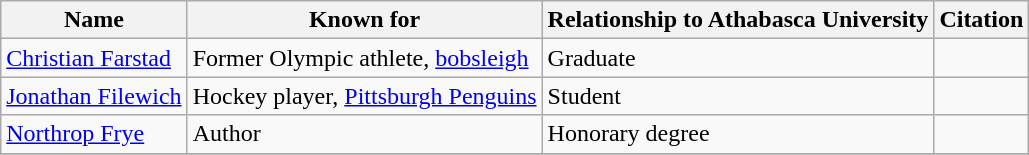<table class="wikitable">
<tr>
<th>Name</th>
<th>Known for</th>
<th>Relationship to Athabasca University</th>
<th>Citation</th>
</tr>
<tr>
<td><a href='#'>Christian Farstad</a></td>
<td>Former Olympic athlete, <a href='#'>bobsleigh</a></td>
<td>Graduate</td>
<td></td>
</tr>
<tr>
<td><a href='#'>Jonathan Filewich</a></td>
<td>Hockey player, <a href='#'>Pittsburgh Penguins</a></td>
<td>Student</td>
<td></td>
</tr>
<tr>
<td><a href='#'>Northrop Frye</a></td>
<td>Author</td>
<td>Honorary degree</td>
<td></td>
</tr>
<tr>
</tr>
</table>
